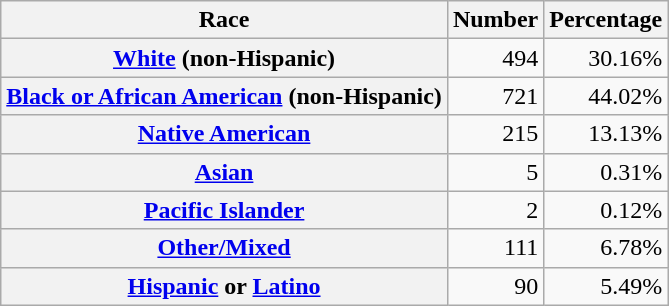<table class="wikitable" style="text-align:right">
<tr>
<th scope="col">Race</th>
<th scope="col">Number</th>
<th scope="col">Percentage</th>
</tr>
<tr>
<th scope="row"><a href='#'>White</a> (non-Hispanic)</th>
<td>494</td>
<td>30.16%</td>
</tr>
<tr>
<th scope="row"><a href='#'>Black or African American</a> (non-Hispanic)</th>
<td>721</td>
<td>44.02%</td>
</tr>
<tr>
<th scope="row"><a href='#'>Native American</a></th>
<td>215</td>
<td>13.13%</td>
</tr>
<tr>
<th scope="row"><a href='#'>Asian</a></th>
<td>5</td>
<td>0.31%</td>
</tr>
<tr>
<th scope="row"><a href='#'>Pacific Islander</a></th>
<td>2</td>
<td>0.12%</td>
</tr>
<tr>
<th scope="row"><a href='#'>Other/Mixed</a></th>
<td>111</td>
<td>6.78%</td>
</tr>
<tr>
<th scope="row"><a href='#'>Hispanic</a> or <a href='#'>Latino</a></th>
<td>90</td>
<td>5.49%</td>
</tr>
</table>
